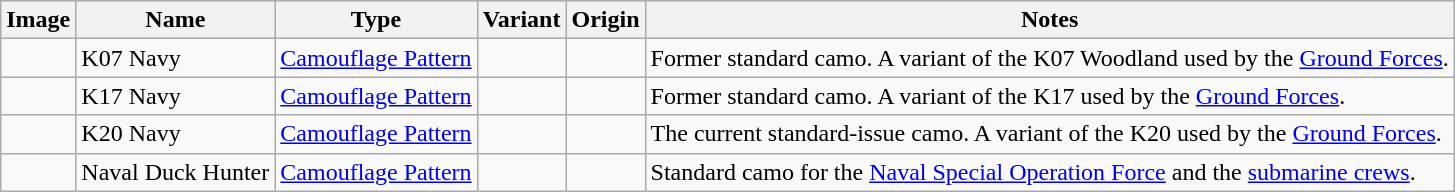<table class="wikitable">
<tr>
<th>Image</th>
<th>Name</th>
<th>Type</th>
<th>Variant</th>
<th>Origin</th>
<th>Notes</th>
</tr>
<tr>
<td></td>
<td>K07 Navy</td>
<td><a href='#'>Camouflage Pattern</a></td>
<td></td>
<td></td>
<td>Former standard camo. A variant of the K07 Woodland used by the <a href='#'>Ground Forces</a>.</td>
</tr>
<tr>
<td></td>
<td>K17 Navy</td>
<td><a href='#'>Camouflage Pattern</a></td>
<td></td>
<td></td>
<td>Former standard camo. A variant of the K17 used by the <a href='#'>Ground Forces</a>.</td>
</tr>
<tr>
<td></td>
<td>K20 Navy</td>
<td><a href='#'>Camouflage Pattern</a></td>
<td></td>
<td></td>
<td>The current standard-issue camo. A variant of the K20 used by the <a href='#'>Ground Forces</a>.</td>
</tr>
<tr>
<td></td>
<td>Naval Duck Hunter</td>
<td><a href='#'>Camouflage Pattern</a></td>
<td></td>
<td></td>
<td>Standard camo for the <a href='#'>Naval Special Operation Force</a> and the <a href='#'>submarine crews</a>.</td>
</tr>
</table>
